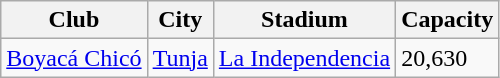<table class="wikitable sortable">
<tr>
<th>Club</th>
<th>City</th>
<th>Stadium</th>
<th>Capacity</th>
</tr>
<tr>
<td><a href='#'>Boyacá Chicó</a></td>
<td><a href='#'>Tunja</a></td>
<td><a href='#'>La Independencia</a></td>
<td>20,630</td>
</tr>
</table>
